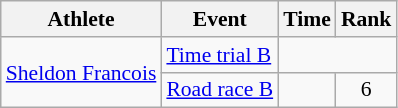<table class="wikitable" style="font-size:90%">
<tr>
<th>Athlete</th>
<th>Event</th>
<th>Time</th>
<th>Rank</th>
</tr>
<tr align=center>
<td align=left rowspan=2><a href='#'>Sheldon Francois</a></td>
<td align=left><a href='#'>Time trial B</a></td>
<td colspan=2></td>
</tr>
<tr align=center>
<td align=left><a href='#'>Road race B</a></td>
<td></td>
<td>6</td>
</tr>
</table>
